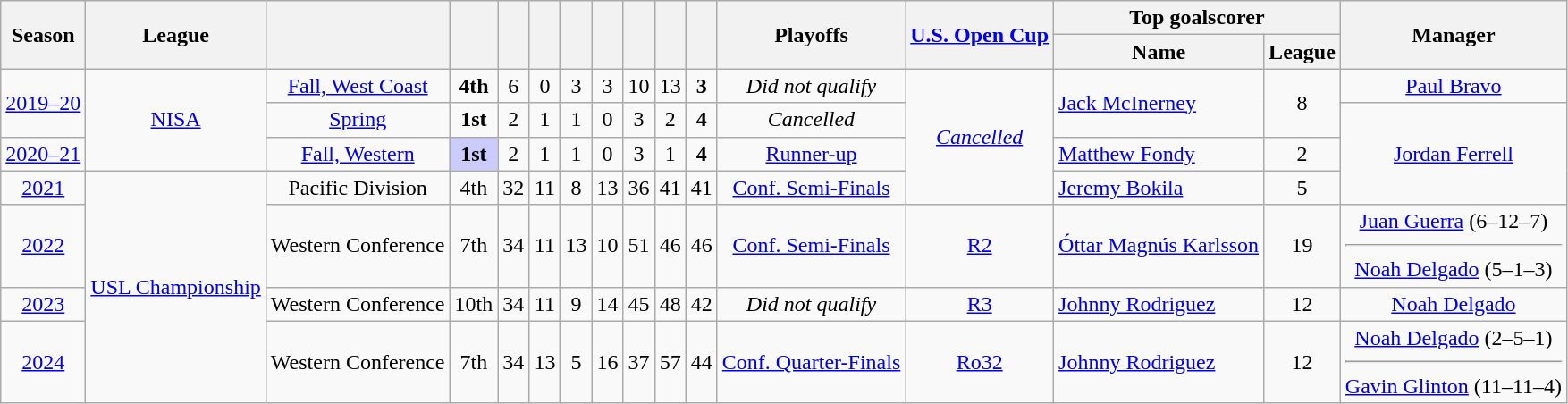<table class="wikitable" style="text-align:center">
<tr>
<th scope="col" rowspan="2">Season</th>
<th scope="col" rowspan="2">League</th>
<th scope="col" rowspan="2"></th>
<th scope="col" rowspan="2"></th>
<th scope="col" rowspan="2"></th>
<th scope="col" rowspan="2"></th>
<th scope="col" rowspan="2"></th>
<th scope="col" rowspan="2"></th>
<th scope="col" rowspan="2"></th>
<th scope="col" rowspan="2"></th>
<th scope="col" rowspan="2"></th>
<th scope="col" rowspan="2">Playoffs</th>
<th scope="col" rowspan="2"><a href='#'>U.S. Open Cup</a></th>
<th scope="colgroup" colspan="2">Top goalscorer</th>
<th scope="col" rowspan="2">Manager</th>
</tr>
<tr>
<th scope="col">Name</th>
<th scope="col">League</th>
</tr>
<tr>
<td rowspan="2"><a href='#'>2019–20</a></td>
<td rowspan="3"><a href='#'>NISA</a></td>
<td scope="row"><a href='#'>Fall, West Coast</a></td>
<td><strong>4th</strong></td>
<td>6</td>
<td>0</td>
<td>3</td>
<td>3</td>
<td>10</td>
<td>13</td>
<td><strong>3</strong></td>
<td><em>Did not qualify</em></td>
<td rowspan="4"><a href='#'><em>Cancelled</em></a></td>
<td rowspan="2" align=left> <a href='#'>Jack McInerney</a></td>
<td rowspan="2">8</td>
<td> <a href='#'>Paul Bravo</a></td>
</tr>
<tr>
<td scope="row"><a href='#'>Spring</a></td>
<td><strong>1st</strong></td>
<td>2</td>
<td>1</td>
<td>1</td>
<td>0</td>
<td>3</td>
<td>2</td>
<td><strong>4</strong></td>
<td><em>Cancelled</em></td>
<td rowspan="3"> <a href='#'>Jordan Ferrell</a></td>
</tr>
<tr>
<td><a href='#'>2020–21</a></td>
<td scope="row"><a href='#'>Fall, Western</a></td>
<td bgcolor=#CCCCFC><strong>1st</strong></td>
<td>2</td>
<td>1</td>
<td>1</td>
<td>0</td>
<td>3</td>
<td>1</td>
<td><strong>4</strong></td>
<td><a href='#'>Runner-up</a></td>
<td rowspan="1" align=left> <a href='#'>Matthew Fondy</a></td>
<td rowspan="1">2</td>
</tr>
<tr>
<td scope="row"><a href='#'>2021</a></td>
<td rowspan="4"><a href='#'>USL Championship</a></td>
<td>Pacific Division</td>
<td>4th</td>
<td>32</td>
<td>11</td>
<td>8</td>
<td>13</td>
<td>36</td>
<td>41</td>
<td>41</td>
<td><a href='#'>Conf. Semi-Finals</a></td>
<td rowspan="1" align=left> <a href='#'>Jeremy Bokila</a></td>
<td rowspan="1">5</td>
</tr>
<tr>
<td scope="row"><a href='#'>2022</a></td>
<td>Western Conference</td>
<td>7th</td>
<td>34</td>
<td>11</td>
<td>13</td>
<td>10</td>
<td>51</td>
<td>46</td>
<td>46</td>
<td><a href='#'>Conf. Semi-Finals</a></td>
<td rowspan="1"><a href='#'>R2</a></td>
<td> <a href='#'>Óttar Magnús Karlsson</a></td>
<td>19</td>
<td> <a href='#'>Juan Guerra</a> (6–12–7)<hr> <a href='#'>Noah Delgado</a> (5–1–3)</td>
</tr>
<tr>
<td scope="row"><a href='#'>2023</a></td>
<td>Western Conference</td>
<td>10th</td>
<td>34</td>
<td>11</td>
<td>9</td>
<td>14</td>
<td>45</td>
<td>48</td>
<td>42</td>
<td><em>Did not qualify</em></td>
<td><a href='#'>R3</a></td>
<td align=left> <a href='#'>Johnny Rodriguez</a></td>
<td>12</td>
<td> <a href='#'>Noah Delgado</a></td>
</tr>
<tr>
<td scope="row"><a href='#'>2024</a></td>
<td>Western Conference</td>
<td>7th</td>
<td>34</td>
<td>13</td>
<td>5</td>
<td>16</td>
<td>37</td>
<td>57</td>
<td>44</td>
<td><a href='#'>Conf. Quarter-Finals</a></td>
<td><a href='#'>Ro32</a></td>
<td align=left> <a href='#'>Johnny Rodriguez</a></td>
<td>12</td>
<td> <a href='#'>Noah Delgado</a> (2–5–1)<hr> <a href='#'>Gavin Glinton</a> (11–11–4)</td>
</tr>
</table>
